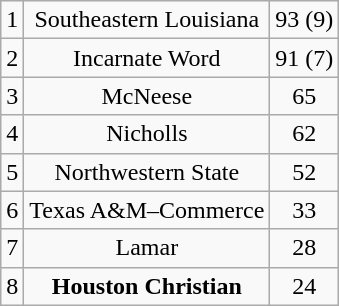<table class="wikitable">
<tr align="center">
<td>1</td>
<td>Southeastern Louisiana</td>
<td>93 (9)</td>
</tr>
<tr align="center">
<td>2</td>
<td>Incarnate Word</td>
<td>91 (7)</td>
</tr>
<tr align="center">
<td>3</td>
<td>McNeese</td>
<td>65</td>
</tr>
<tr align="center">
<td>4</td>
<td>Nicholls</td>
<td>62</td>
</tr>
<tr align="center">
<td>5</td>
<td>Northwestern State</td>
<td>52</td>
</tr>
<tr align="center">
<td>6</td>
<td>Texas A&M–Commerce</td>
<td>33</td>
</tr>
<tr align="center">
<td>7</td>
<td>Lamar</td>
<td>28</td>
</tr>
<tr align="center">
<td>8</td>
<td><strong>Houston Christian</strong></td>
<td>24</td>
</tr>
</table>
